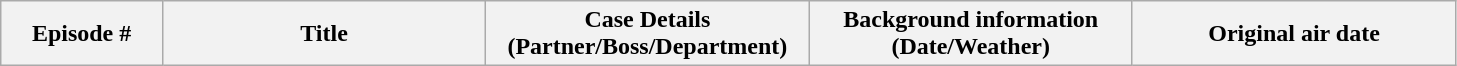<table class="wikitable">
<tr style="text-align:left;" style="width:60%; margin:auto;">
<th scope="col" width="10%">Episode #</th>
<th scope="col" width="20%">Title</th>
<th scope="col" width="20%">Case Details<br>(Partner/Boss/Department)</th>
<th scope="col" width="20%">Background information<br>(Date/Weather)</th>
<th scope="col" width="20%">Original air date<br>
















































</th>
</tr>
</table>
